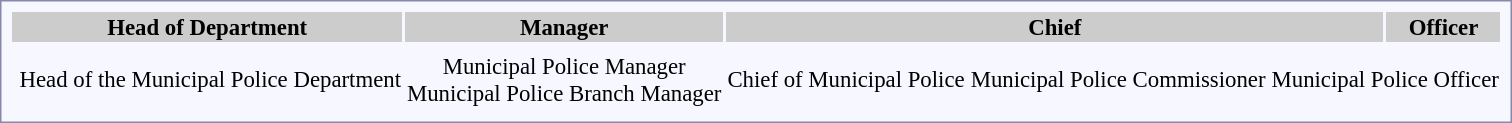<table style="border:1px solid #8888aa; background-color:#f7f8ff; padding:5px; font-size:95%; margin: 0px 12px 12px 0px;">
<tr bgcolor="#CCCCCC">
<th colspan=4>Head of Department</th>
<th colspan=3>Manager</th>
<th colspan=7>Chief</th>
<th colspan=3>Officer</th>
</tr>
<tr style="text-align:center;">
<td rowspan=2></td>
<td colspan=3></td>
<td colspan=3></td>
<td colspan=3></td>
<td colspan=3></td>
<td colspan=3></td>
</tr>
<tr style="text-align:center;">
<td colspan=3>Head of the Municipal Police Department</td>
<td colspan=3>Municipal Police Manager<br>Municipal Police Branch Manager</td>
<td colspan=3>Chief of Municipal Police</td>
<td colspan=3>Municipal Police Commissioner</td>
<td colspan=3>Municipal Police Officer</td>
</tr>
<tr>
</tr>
</table>
